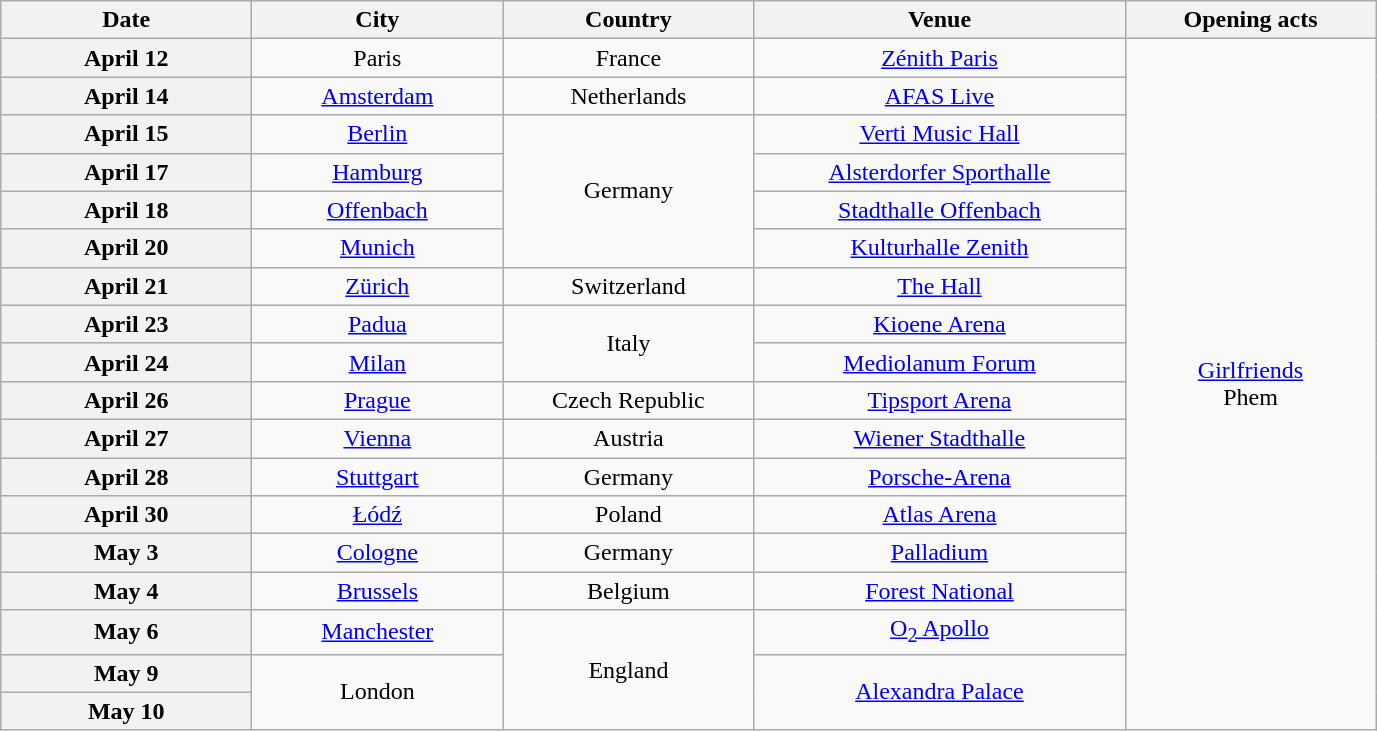<table class="wikitable plainrowheaders" style="text-align:center;">
<tr>
<th scope="col" style="width:10em;">Date</th>
<th scope="col" style="width:10em;">City</th>
<th scope="col" style="width:10em;">Country</th>
<th scope="col" style="width:15em;">Venue</th>
<th scope="col" style="width:10em;">Opening acts</th>
</tr>
<tr>
<th scope="row" style="text-align:center;">April 12</th>
<td>Paris</td>
<td>France</td>
<td><a href='#'>Zénith Paris</a></td>
<td rowspan="18"><a href='#'>Girlfriends</a> <br>Phem</td>
</tr>
<tr>
<th scope="row" style="text-align:center;">April 14</th>
<td><a href='#'>Amsterdam</a></td>
<td>Netherlands</td>
<td><a href='#'>AFAS Live</a></td>
</tr>
<tr>
<th scope="row" style="text-align:center;">April 15</th>
<td><a href='#'>Berlin</a></td>
<td rowspan="4">Germany</td>
<td><a href='#'>Verti Music Hall</a></td>
</tr>
<tr>
<th scope="row" style="text-align:center;">April 17</th>
<td><a href='#'>Hamburg</a></td>
<td><a href='#'>Alsterdorfer Sporthalle</a></td>
</tr>
<tr>
<th scope="row" style="text-align:center;">April 18</th>
<td><a href='#'>Offenbach</a></td>
<td><a href='#'>Stadthalle Offenbach</a></td>
</tr>
<tr>
<th scope="row" style="text-align:center;">April 20</th>
<td><a href='#'>Munich</a></td>
<td><a href='#'>Kulturhalle Zenith</a></td>
</tr>
<tr>
<th scope="row" style="text-align:center;">April 21</th>
<td><a href='#'>Zürich</a></td>
<td>Switzerland</td>
<td><a href='#'>The Hall</a></td>
</tr>
<tr>
<th scope="row" style="text-align:center;">April 23</th>
<td><a href='#'>Padua</a></td>
<td rowspan="2">Italy</td>
<td><a href='#'>Kioene Arena</a></td>
</tr>
<tr>
<th scope="row" style="text-align:center;">April 24</th>
<td><a href='#'>Milan</a></td>
<td><a href='#'>Mediolanum Forum</a></td>
</tr>
<tr>
<th scope="row" style="text-align:center;">April 26</th>
<td><a href='#'>Prague</a></td>
<td>Czech Republic</td>
<td><a href='#'>Tipsport Arena</a></td>
</tr>
<tr>
<th scope="row" style="text-align:center;">April 27</th>
<td><a href='#'>Vienna</a></td>
<td>Austria</td>
<td><a href='#'>Wiener Stadthalle</a></td>
</tr>
<tr>
<th scope="row" style="text-align:center;">April 28</th>
<td><a href='#'>Stuttgart</a></td>
<td>Germany</td>
<td><a href='#'>Porsche-Arena</a></td>
</tr>
<tr>
<th scope="row" style="text-align:center;">April 30</th>
<td><a href='#'>Łódź</a></td>
<td>Poland</td>
<td><a href='#'>Atlas Arena</a></td>
</tr>
<tr>
<th scope="row" style="text-align:center;">May 3</th>
<td><a href='#'>Cologne</a></td>
<td>Germany</td>
<td><a href='#'>Palladium</a></td>
</tr>
<tr>
<th scope="row" style="text-align:center;">May 4</th>
<td><a href='#'>Brussels</a></td>
<td>Belgium</td>
<td><a href='#'>Forest National</a></td>
</tr>
<tr>
<th scope="row" style="text-align:center;">May 6</th>
<td><a href='#'>Manchester</a></td>
<td rowspan="3">England</td>
<td><a href='#'>O<sub>2</sub> Apollo</a></td>
</tr>
<tr>
<th scope="row" style="text-align:center;">May 9</th>
<td rowspan="2">London</td>
<td rowspan="2"><a href='#'>Alexandra Palace</a></td>
</tr>
<tr>
<th scope="row" style="text-align:center;">May 10</th>
</tr>
</table>
